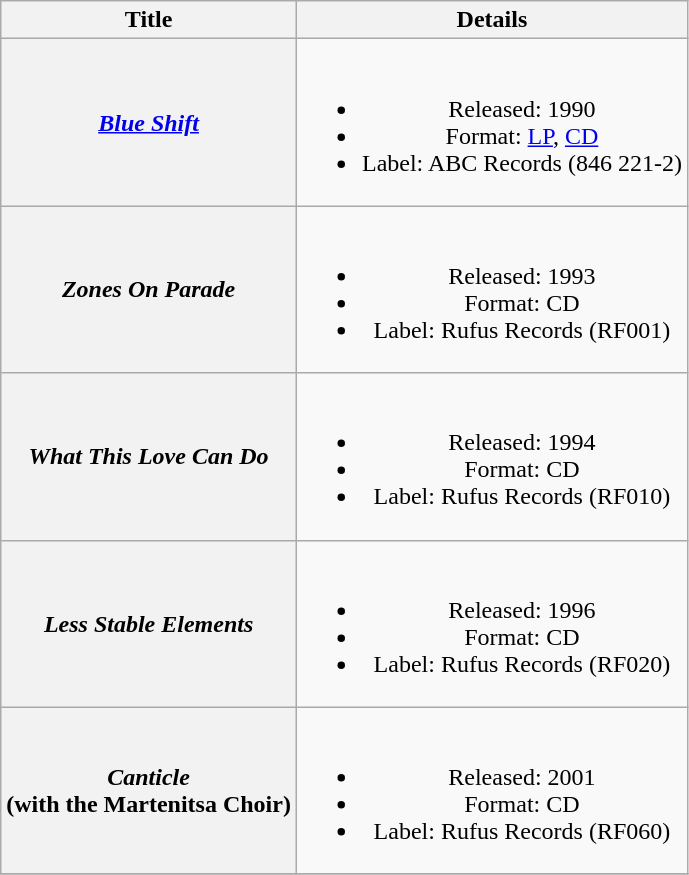<table class="wikitable plainrowheaders" style="text-align:center;" border="1">
<tr>
<th>Title</th>
<th>Details</th>
</tr>
<tr>
<th scope="row"><em><a href='#'>Blue Shift</a></em></th>
<td><br><ul><li>Released: 1990</li><li>Format: <a href='#'>LP</a>, <a href='#'>CD</a></li><li>Label: ABC Records (846 221-2)</li></ul></td>
</tr>
<tr>
<th scope="row"><em>Zones On Parade</em></th>
<td><br><ul><li>Released: 1993</li><li>Format: CD</li><li>Label: Rufus Records (RF001)</li></ul></td>
</tr>
<tr>
<th scope="row"><em>What This Love Can Do</em></th>
<td><br><ul><li>Released: 1994</li><li>Format: CD</li><li>Label: Rufus Records (RF010)</li></ul></td>
</tr>
<tr>
<th scope="row"><em>Less Stable Elements</em></th>
<td><br><ul><li>Released: 1996</li><li>Format: CD</li><li>Label: Rufus Records (RF020)</li></ul></td>
</tr>
<tr>
<th scope="row"><em>Canticle</em> <br> (with the Martenitsa Choir)</th>
<td><br><ul><li>Released: 2001</li><li>Format: CD</li><li>Label: Rufus Records (RF060)</li></ul></td>
</tr>
<tr>
</tr>
</table>
